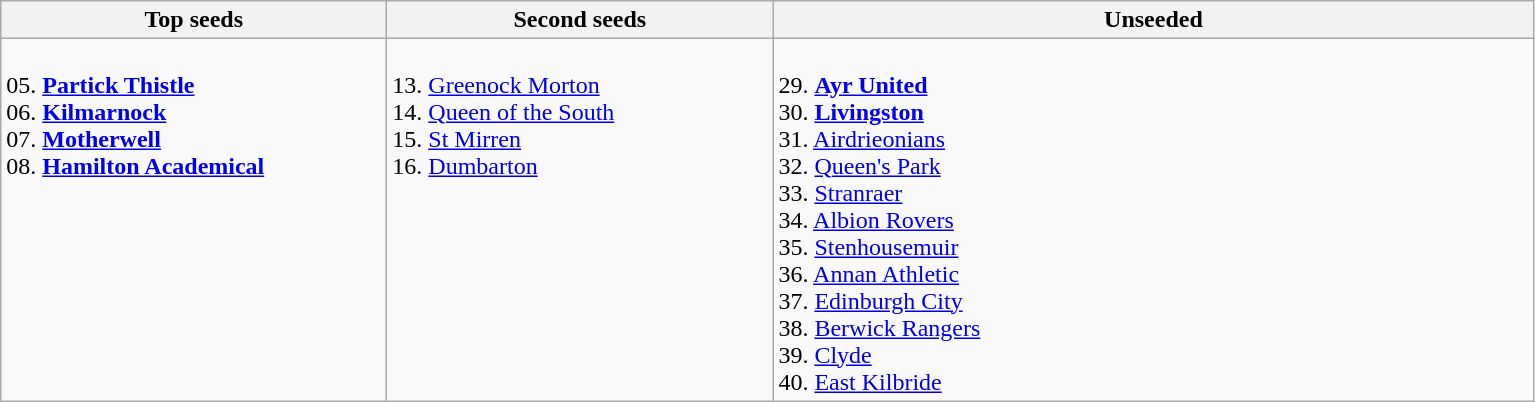<table class="wikitable">
<tr>
<th style="width:250px;">Top seeds</th>
<th style="width:250px;">Second seeds</th>
<th style="width:500px;">Unseeded</th>
</tr>
<tr>
<td valign=top><br>05. <strong><a href='#'>Partick Thistle</a></strong><br>
06. <strong><a href='#'>Kilmarnock</a></strong><br>
07. <strong><a href='#'>Motherwell</a></strong><br>
08. <strong><a href='#'>Hamilton Academical</a></strong><br></td>
<td valign=top><br>13. <a href='#'>Greenock Morton</a><br>
14. <a href='#'>Queen of the South</a><br>
15. <a href='#'>St Mirren</a><br>
16. <a href='#'>Dumbarton</a><br></td>
<td valign=top><br>

29. <strong><a href='#'>Ayr United</a></strong><br>
30. <strong><a href='#'>Livingston</a></strong><br>
31. <a href='#'>Airdrieonians</a><br>
32. <a href='#'>Queen's Park</a><br>
33. <a href='#'>Stranraer</a><br>
34. <a href='#'>Albion Rovers</a><br>

35. <a href='#'>Stenhousemuir</a><br>
36. <a href='#'>Annan Athletic</a><br>
37. <a href='#'>Edinburgh City</a><br>
38. <a href='#'>Berwick Rangers</a><br>
39. <a href='#'>Clyde</a><br>
40. <a href='#'>East Kilbride</a><br>
</td>
</tr>
</table>
